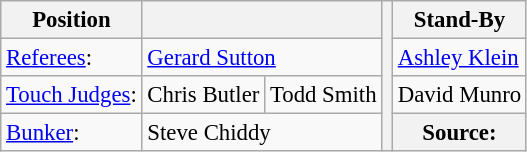<table class="wikitable" style="font-size: 95%;">
<tr>
<th>Position</th>
<th colspan="2"></th>
<th rowspan="4"></th>
<th>Stand-By</th>
</tr>
<tr>
<td class="table-rh" ><a href='#'>Referees</a>:</td>
<td colspan="2"><a href='#'>Gerard Sutton</a></td>
<td><a href='#'>Ashley Klein</a></td>
</tr>
<tr>
<td class="table-rh" ><a href='#'>Touch Judges</a>:</td>
<td>Chris Butler</td>
<td>Todd Smith</td>
<td>David Munro</td>
</tr>
<tr>
<td class="table-rh" ><a href='#'>Bunker</a>:</td>
<td colspan="2">Steve Chiddy</td>
<th>Source:</th>
</tr>
</table>
